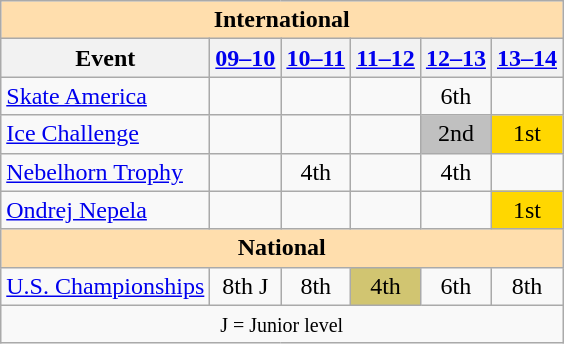<table class="wikitable" style="text-align:center">
<tr>
<th style="background-color: #ffdead; " colspan=6 align=center>International</th>
</tr>
<tr>
<th>Event</th>
<th><a href='#'>09–10</a></th>
<th><a href='#'>10–11</a></th>
<th><a href='#'>11–12</a></th>
<th><a href='#'>12–13</a></th>
<th><a href='#'>13–14</a></th>
</tr>
<tr>
<td align=left> <a href='#'>Skate America</a></td>
<td></td>
<td></td>
<td></td>
<td>6th</td>
<td></td>
</tr>
<tr>
<td align=left><a href='#'>Ice Challenge</a></td>
<td></td>
<td></td>
<td></td>
<td bgcolor=silver>2nd</td>
<td bgcolor=gold>1st</td>
</tr>
<tr>
<td align=left><a href='#'>Nebelhorn Trophy</a></td>
<td></td>
<td>4th</td>
<td></td>
<td>4th</td>
<td></td>
</tr>
<tr>
<td align=left><a href='#'>Ondrej Nepela</a></td>
<td></td>
<td></td>
<td></td>
<td></td>
<td bgcolor=gold>1st</td>
</tr>
<tr>
<th style="background-color: #ffdead; " colspan=6 align=center>National</th>
</tr>
<tr>
<td align=left><a href='#'>U.S. Championships</a></td>
<td>8th J</td>
<td>8th</td>
<td bgcolor=d1c571>4th</td>
<td>6th</td>
<td>8th</td>
</tr>
<tr>
<td colspan=6 align=center><small> J = Junior level </small></td>
</tr>
</table>
